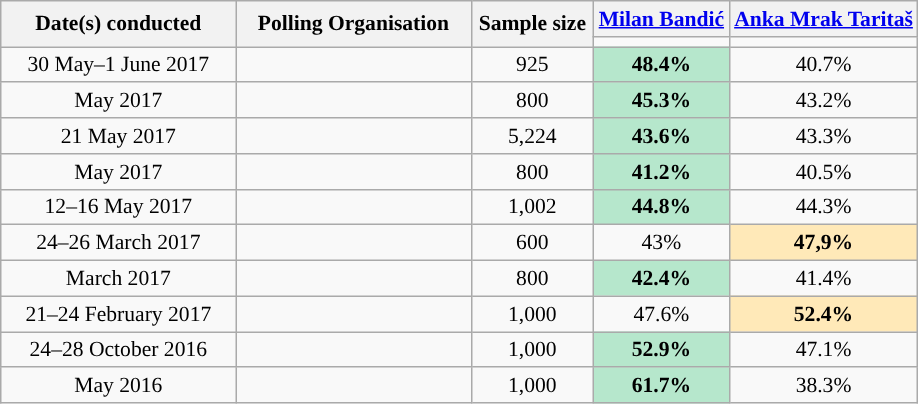<table class="wikitable" style="text-align:center; font-size:90%;">
<tr>
<th style="width:150px;" rowspan=2>Date(s) conducted</th>
<th style="width:150px;" rowspan=2>Polling Organisation</th>
<th style="width:75px;" rowspan=2>Sample size</th>
<th><a href='#'>Milan Bandić</a></th>
<th><a href='#'>Anka Mrak Taritaš</a></th>
</tr>
<tr>
<td style="background: "></td>
<td style="background: "></td>
</tr>
<tr>
<td>30 May–1 June 2017</td>
<td></td>
<td>925</td>
<td style="background: #b6e7cc"><strong>48.4%</strong></td>
<td>40.7%</td>
</tr>
<tr>
<td>May 2017</td>
<td></td>
<td>800</td>
<td style="background: #b6e7cc"><strong>45.3%</strong></td>
<td>43.2%</td>
</tr>
<tr>
<td>21 May 2017</td>
<td></td>
<td>5,224</td>
<td style="background: #b6e7cc"><strong>43.6%</strong></td>
<td>43.3%</td>
</tr>
<tr>
<td>May 2017</td>
<td></td>
<td>800</td>
<td style="background: #b6e7cc"><strong>41.2%</strong></td>
<td>40.5%</td>
</tr>
<tr>
<td>12–16 May 2017</td>
<td></td>
<td>1,002</td>
<td style="background: #b6e7cc"><strong>44.8%</strong></td>
<td>44.3%</td>
</tr>
<tr>
<td>24–26 March 2017</td>
<td></td>
<td>600</td>
<td>43%</td>
<td style="background: #FFE9B8"><strong>47,9%</strong></td>
</tr>
<tr>
<td>March 2017</td>
<td></td>
<td>800</td>
<td style="background: #b6e7cc"><strong>42.4%</strong></td>
<td>41.4%</td>
</tr>
<tr>
<td>21–24 February 2017</td>
<td></td>
<td>1,000</td>
<td>47.6%</td>
<td style="background: #FFE9B8"><strong>52.4%</strong></td>
</tr>
<tr>
<td>24–28 October 2016</td>
<td></td>
<td>1,000</td>
<td style="background: #b6e7cc"><strong>52.9%</strong></td>
<td>47.1%</td>
</tr>
<tr>
<td>May 2016</td>
<td></td>
<td>1,000</td>
<td style="background: #b6e7cc"><strong>61.7%</strong></td>
<td>38.3%</td>
</tr>
</table>
